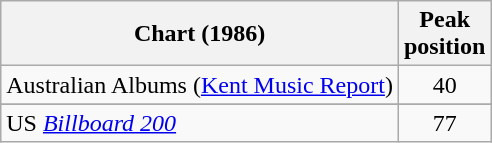<table class="wikitable sortable">
<tr>
<th>Chart (1986)</th>
<th>Peak<br>position</th>
</tr>
<tr>
<td>Australian Albums (<a href='#'>Kent Music Report</a>)</td>
<td style="text-align:center;">40</td>
</tr>
<tr>
</tr>
<tr>
</tr>
<tr>
</tr>
<tr>
</tr>
<tr>
</tr>
<tr>
</tr>
<tr>
<td>US <em><a href='#'>Billboard 200</a></em></td>
<td style="text-align:center;">77</td>
</tr>
</table>
